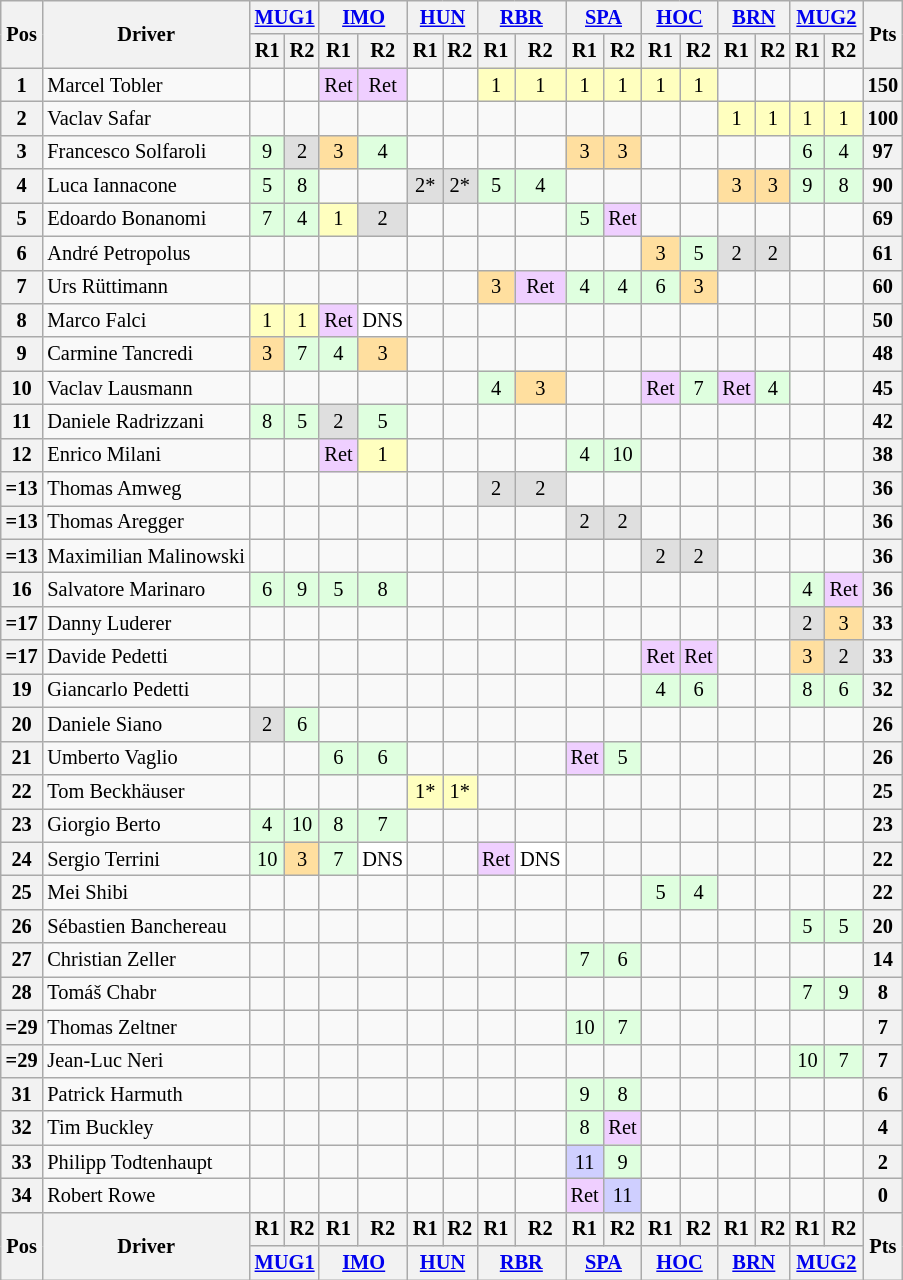<table class="wikitable" style="font-size:85%; text-align:center">
<tr>
<th rowspan="2" valign="middle">Pos</th>
<th rowspan="2" valign="middle">Driver</th>
<th colspan="2"><a href='#'>MUG1</a><br></th>
<th colspan="2"><a href='#'>IMO</a><br></th>
<th colspan="2"><a href='#'>HUN</a><br></th>
<th colspan="2"><a href='#'>RBR</a><br></th>
<th colspan="2"><a href='#'>SPA</a><br></th>
<th colspan="2"><a href='#'>HOC</a><br></th>
<th colspan="2"><a href='#'>BRN</a><br></th>
<th colspan="2"><a href='#'>MUG2</a><br></th>
<th rowspan="2" valign="middle">Pts</th>
</tr>
<tr>
<th>R1</th>
<th>R2</th>
<th>R1</th>
<th>R2</th>
<th>R1</th>
<th>R2</th>
<th>R1</th>
<th>R2</th>
<th>R1</th>
<th>R2</th>
<th>R1</th>
<th>R2</th>
<th>R1</th>
<th>R2</th>
<th>R1</th>
<th>R2</th>
</tr>
<tr>
<th>1</th>
<td align="left"> Marcel Tobler</td>
<td></td>
<td></td>
<td style="background:#efcfff;">Ret</td>
<td style="background:#efcfff;">Ret</td>
<td></td>
<td></td>
<td style="background:#ffffbf;">1</td>
<td style="background:#ffffbf;">1</td>
<td style="background:#ffffbf;">1</td>
<td style="background:#ffffbf;">1</td>
<td style="background:#ffffbf;">1</td>
<td style="background:#ffffbf;">1</td>
<td></td>
<td></td>
<td></td>
<td></td>
<th>150</th>
</tr>
<tr>
<th>2</th>
<td align="left"> Vaclav Safar</td>
<td></td>
<td></td>
<td></td>
<td></td>
<td></td>
<td></td>
<td></td>
<td></td>
<td></td>
<td></td>
<td></td>
<td></td>
<td style="background:#ffffbf;">1</td>
<td style="background:#ffffbf;">1</td>
<td style="background:#ffffbf;">1</td>
<td style="background:#ffffbf;">1</td>
<th>100</th>
</tr>
<tr>
<th>3</th>
<td align="left"> Francesco Solfaroli</td>
<td style="background:#dfffdf;">9</td>
<td style="background:#dfdfdf;">2</td>
<td style="background:#ffdf9f;">3</td>
<td style="background:#dfffdf;">4</td>
<td></td>
<td></td>
<td></td>
<td></td>
<td style="background:#ffdf9f;">3</td>
<td style="background:#ffdf9f;">3</td>
<td></td>
<td></td>
<td></td>
<td></td>
<td style="background:#dfffdf;">6</td>
<td style="background:#dfffdf;">4</td>
<th>97</th>
</tr>
<tr>
<th>4</th>
<td align="left"> Luca Iannacone</td>
<td style="background:#dfffdf;">5</td>
<td style="background:#dfffdf;">8</td>
<td></td>
<td></td>
<td style="background:#dfdfdf;">2*</td>
<td style="background:#dfdfdf;">2*</td>
<td style="background:#dfffdf;">5</td>
<td style="background:#dfffdf;">4</td>
<td></td>
<td></td>
<td></td>
<td></td>
<td style="background:#ffdf9f;">3</td>
<td style="background:#ffdf9f;">3</td>
<td style="background:#dfffdf;">9</td>
<td style="background:#dfffdf;">8</td>
<th>90</th>
</tr>
<tr>
<th>5</th>
<td align="left"> Edoardo Bonanomi</td>
<td style="background:#dfffdf;">7</td>
<td style="background:#dfffdf;">4</td>
<td style="background:#ffffbf;">1</td>
<td style="background:#dfdfdf;">2</td>
<td></td>
<td></td>
<td></td>
<td></td>
<td style="background:#dfffdf;">5</td>
<td style="background:#efcfff;">Ret</td>
<td></td>
<td></td>
<td></td>
<td></td>
<td></td>
<td></td>
<th>69</th>
</tr>
<tr>
<th>6</th>
<td align="left"> André Petropolus</td>
<td></td>
<td></td>
<td></td>
<td></td>
<td></td>
<td></td>
<td></td>
<td></td>
<td></td>
<td></td>
<td style="background:#ffdf9f;">3</td>
<td style="background:#dfffdf;">5</td>
<td style="background:#dfdfdf;">2</td>
<td style="background:#dfdfdf;">2</td>
<td></td>
<td></td>
<th>61</th>
</tr>
<tr>
<th>7</th>
<td align="left"> Urs Rüttimann</td>
<td></td>
<td></td>
<td></td>
<td></td>
<td></td>
<td></td>
<td style="background:#ffdf9f;">3</td>
<td style="background:#efcfff;">Ret</td>
<td style="background:#dfffdf;">4</td>
<td style="background:#dfffdf;">4</td>
<td style="background:#dfffdf;">6</td>
<td style="background:#ffdf9f;">3</td>
<td></td>
<td></td>
<td></td>
<td></td>
<th>60</th>
</tr>
<tr>
<th>8</th>
<td align="left"> Marco Falci</td>
<td style="background:#ffffbf;">1</td>
<td style="background:#ffffbf;">1</td>
<td style="background:#efcfff;">Ret</td>
<td style="background:#ffffff;">DNS</td>
<td></td>
<td></td>
<td></td>
<td></td>
<td></td>
<td></td>
<td></td>
<td></td>
<td></td>
<td></td>
<td></td>
<td></td>
<th>50</th>
</tr>
<tr>
<th>9</th>
<td align="left"> Carmine Tancredi</td>
<td style="background:#ffdf9f;">3</td>
<td style="background:#dfffdf;">7</td>
<td style="background:#dfffdf;">4</td>
<td style="background:#ffdf9f;">3</td>
<td></td>
<td></td>
<td></td>
<td></td>
<td></td>
<td></td>
<td></td>
<td></td>
<td></td>
<td></td>
<td></td>
<td></td>
<th>48</th>
</tr>
<tr>
<th>10</th>
<td align="left"> Vaclav Lausmann</td>
<td></td>
<td></td>
<td></td>
<td></td>
<td></td>
<td></td>
<td style="background:#dfffdf;">4</td>
<td style="background:#ffdf9f;">3</td>
<td></td>
<td></td>
<td style="background:#efcfff;">Ret</td>
<td style="background:#dfffdf;">7</td>
<td style="background:#efcfff;">Ret</td>
<td style="background:#dfffdf;">4</td>
<td></td>
<td></td>
<th>45</th>
</tr>
<tr>
<th>11</th>
<td align="left"> Daniele Radrizzani</td>
<td style="background:#dfffdf;">8</td>
<td style="background:#dfffdf;">5</td>
<td style="background:#dfdfdf;">2</td>
<td style="background:#dfffdf;">5</td>
<td></td>
<td></td>
<td></td>
<td></td>
<td></td>
<td></td>
<td></td>
<td></td>
<td></td>
<td></td>
<td></td>
<td></td>
<th>42</th>
</tr>
<tr>
<th>12</th>
<td align="left"> Enrico Milani</td>
<td></td>
<td></td>
<td style="background:#efcfff;">Ret</td>
<td style="background:#ffffbf;">1</td>
<td></td>
<td></td>
<td></td>
<td></td>
<td style="background:#dfffdf;">4</td>
<td style="background:#dfffdf;">10</td>
<td></td>
<td></td>
<td></td>
<td></td>
<td></td>
<td></td>
<th>38</th>
</tr>
<tr>
<th>=13</th>
<td align="left"> Thomas Amweg</td>
<td></td>
<td></td>
<td></td>
<td></td>
<td></td>
<td></td>
<td style="background:#dfdfdf;">2</td>
<td style="background:#dfdfdf;">2</td>
<td></td>
<td></td>
<td></td>
<td></td>
<td></td>
<td></td>
<td></td>
<td></td>
<th>36</th>
</tr>
<tr>
<th>=13</th>
<td align="left"> Thomas Aregger</td>
<td></td>
<td></td>
<td></td>
<td></td>
<td></td>
<td></td>
<td></td>
<td></td>
<td style="background:#dfdfdf;">2</td>
<td style="background:#dfdfdf;">2</td>
<td></td>
<td></td>
<td></td>
<td></td>
<td></td>
<td></td>
<th>36</th>
</tr>
<tr>
<th>=13</th>
<td align="left"> Maximilian Malinowski</td>
<td></td>
<td></td>
<td></td>
<td></td>
<td></td>
<td></td>
<td></td>
<td></td>
<td></td>
<td></td>
<td style="background:#dfdfdf;">2</td>
<td style="background:#dfdfdf;">2</td>
<td></td>
<td></td>
<td></td>
<td></td>
<th>36</th>
</tr>
<tr>
<th>16</th>
<td align="left"> Salvatore Marinaro</td>
<td style="background:#dfffdf;">6</td>
<td style="background:#dfffdf;">9</td>
<td style="background:#dfffdf;">5</td>
<td style="background:#dfffdf;">8</td>
<td></td>
<td></td>
<td></td>
<td></td>
<td></td>
<td></td>
<td></td>
<td></td>
<td></td>
<td></td>
<td style="background:#dfffdf;">4</td>
<td style="background:#efcfff;">Ret</td>
<th>36</th>
</tr>
<tr>
<th>=17</th>
<td align="left"> Danny Luderer</td>
<td></td>
<td></td>
<td></td>
<td></td>
<td></td>
<td></td>
<td></td>
<td></td>
<td></td>
<td></td>
<td></td>
<td></td>
<td></td>
<td></td>
<td style="background:#dfdfdf;">2</td>
<td style="background:#ffdf9f;">3</td>
<th>33</th>
</tr>
<tr>
<th>=17</th>
<td align="left"> Davide Pedetti</td>
<td></td>
<td></td>
<td></td>
<td></td>
<td></td>
<td></td>
<td></td>
<td></td>
<td></td>
<td></td>
<td style="background:#efcfff;">Ret</td>
<td style="background:#efcfff;">Ret</td>
<td></td>
<td></td>
<td style="background:#ffdf9f;">3</td>
<td style="background:#dfdfdf;">2</td>
<th>33</th>
</tr>
<tr>
<th>19</th>
<td align="left"> Giancarlo Pedetti</td>
<td></td>
<td></td>
<td></td>
<td></td>
<td></td>
<td></td>
<td></td>
<td></td>
<td></td>
<td></td>
<td style="background:#dfffdf;">4</td>
<td style="background:#dfffdf;">6</td>
<td></td>
<td></td>
<td style="background:#dfffdf;">8</td>
<td style="background:#dfffdf;">6</td>
<th>32</th>
</tr>
<tr>
<th>20</th>
<td align="left"> Daniele Siano</td>
<td style="background:#dfdfdf;">2</td>
<td style="background:#dfffdf;">6</td>
<td></td>
<td></td>
<td></td>
<td></td>
<td></td>
<td></td>
<td></td>
<td></td>
<td></td>
<td></td>
<td></td>
<td></td>
<td></td>
<td></td>
<th>26</th>
</tr>
<tr>
<th>21</th>
<td align="left"> Umberto Vaglio</td>
<td></td>
<td></td>
<td style="background:#dfffdf;">6</td>
<td style="background:#dfffdf;">6</td>
<td></td>
<td></td>
<td></td>
<td></td>
<td style="background:#efcfff;">Ret</td>
<td style="background:#dfffdf;">5</td>
<td></td>
<td></td>
<td></td>
<td></td>
<td></td>
<td></td>
<th>26</th>
</tr>
<tr>
<th>22</th>
<td align="left"> Tom Beckhäuser</td>
<td></td>
<td></td>
<td></td>
<td></td>
<td style="background:#ffffbf;">1*</td>
<td style="background:#ffffbf;">1*</td>
<td></td>
<td></td>
<td></td>
<td></td>
<td></td>
<td></td>
<td></td>
<td></td>
<td></td>
<td></td>
<th>25</th>
</tr>
<tr>
<th>23</th>
<td align="left"> Giorgio Berto</td>
<td style="background:#dfffdf;">4</td>
<td style="background:#dfffdf;">10</td>
<td style="background:#dfffdf;">8</td>
<td style="background:#dfffdf;">7</td>
<td></td>
<td></td>
<td></td>
<td></td>
<td></td>
<td></td>
<td></td>
<td></td>
<td></td>
<td></td>
<td></td>
<td></td>
<th>23</th>
</tr>
<tr>
<th>24</th>
<td align="left"> Sergio Terrini</td>
<td style="background:#dfffdf;">10</td>
<td style="background:#ffdf9f;">3</td>
<td style="background:#dfffdf;">7</td>
<td style="background:#ffffff;">DNS</td>
<td></td>
<td></td>
<td style="background:#efcfff;">Ret</td>
<td style="background:#ffffff;">DNS</td>
<td></td>
<td></td>
<td></td>
<td></td>
<td></td>
<td></td>
<td></td>
<td></td>
<th>22</th>
</tr>
<tr>
<th>25</th>
<td align="left"> Mei Shibi</td>
<td></td>
<td></td>
<td></td>
<td></td>
<td></td>
<td></td>
<td></td>
<td></td>
<td></td>
<td></td>
<td style="background:#dfffdf;">5</td>
<td style="background:#dfffdf;">4</td>
<td></td>
<td></td>
<td></td>
<td></td>
<th>22</th>
</tr>
<tr>
<th>26</th>
<td align="left"> Sébastien Banchereau</td>
<td></td>
<td></td>
<td></td>
<td></td>
<td></td>
<td></td>
<td></td>
<td></td>
<td></td>
<td></td>
<td></td>
<td></td>
<td></td>
<td></td>
<td style="background:#dfffdf;">5</td>
<td style="background:#dfffdf;">5</td>
<th>20</th>
</tr>
<tr>
<th>27</th>
<td align="left"> Christian Zeller</td>
<td></td>
<td></td>
<td></td>
<td></td>
<td></td>
<td></td>
<td></td>
<td></td>
<td style="background:#dfffdf;">7</td>
<td style="background:#dfffdf;">6</td>
<td></td>
<td></td>
<td></td>
<td></td>
<td></td>
<td></td>
<th>14</th>
</tr>
<tr>
<th>28</th>
<td align="left"> Tomáš Chabr</td>
<td></td>
<td></td>
<td></td>
<td></td>
<td></td>
<td></td>
<td></td>
<td></td>
<td></td>
<td></td>
<td></td>
<td></td>
<td></td>
<td></td>
<td style="background:#dfffdf;">7</td>
<td style="background:#dfffdf;">9</td>
<th>8</th>
</tr>
<tr>
<th>=29</th>
<td align="left"> Thomas Zeltner</td>
<td></td>
<td></td>
<td></td>
<td></td>
<td></td>
<td></td>
<td></td>
<td></td>
<td style="background:#dfffdf;">10</td>
<td style="background:#dfffdf;">7</td>
<td></td>
<td></td>
<td></td>
<td></td>
<td></td>
<td></td>
<th>7</th>
</tr>
<tr>
<th>=29</th>
<td align="left"> Jean-Luc Neri</td>
<td></td>
<td></td>
<td></td>
<td></td>
<td></td>
<td></td>
<td></td>
<td></td>
<td></td>
<td></td>
<td></td>
<td></td>
<td></td>
<td></td>
<td style="background:#dfffdf;">10</td>
<td style="background:#dfffdf;">7</td>
<th>7</th>
</tr>
<tr>
<th>31</th>
<td align="left"> Patrick Harmuth</td>
<td></td>
<td></td>
<td></td>
<td></td>
<td></td>
<td></td>
<td></td>
<td></td>
<td style="background:#dfffdf;">9</td>
<td style="background:#dfffdf;">8</td>
<td></td>
<td></td>
<td></td>
<td></td>
<td></td>
<td></td>
<th>6</th>
</tr>
<tr>
<th>32</th>
<td align="left"> Tim Buckley</td>
<td></td>
<td></td>
<td></td>
<td></td>
<td></td>
<td></td>
<td></td>
<td></td>
<td style="background:#dfffdf;">8</td>
<td style="background:#efcfff;">Ret</td>
<td></td>
<td></td>
<td></td>
<td></td>
<td></td>
<td></td>
<th>4</th>
</tr>
<tr>
<th>33</th>
<td align="left"> Philipp Todtenhaupt</td>
<td></td>
<td></td>
<td></td>
<td></td>
<td></td>
<td></td>
<td></td>
<td></td>
<td style="background:#cfcfff;">11</td>
<td style="background:#dfffdf;">9</td>
<td></td>
<td></td>
<td></td>
<td></td>
<td></td>
<td></td>
<th>2</th>
</tr>
<tr>
<th>34</th>
<td align="left"> Robert Rowe</td>
<td></td>
<td></td>
<td></td>
<td></td>
<td></td>
<td></td>
<td></td>
<td></td>
<td style="background:#efcfff;">Ret</td>
<td style="background:#cfcfff;">11</td>
<td></td>
<td></td>
<td></td>
<td></td>
<td></td>
<td></td>
<th>0</th>
</tr>
<tr>
<th rowspan="2">Pos</th>
<th rowspan="2">Driver</th>
<th>R1</th>
<th>R2</th>
<th>R1</th>
<th>R2</th>
<th>R1</th>
<th>R2</th>
<th>R1</th>
<th>R2</th>
<th>R1</th>
<th>R2</th>
<th>R1</th>
<th>R2</th>
<th>R1</th>
<th>R2</th>
<th>R1</th>
<th>R2</th>
<th rowspan="2">Pts</th>
</tr>
<tr>
<th colspan="2"><a href='#'>MUG1</a><br></th>
<th colspan="2"><a href='#'>IMO</a><br></th>
<th colspan="2"><a href='#'>HUN</a><br></th>
<th colspan="2"><a href='#'>RBR</a><br></th>
<th colspan="2"><a href='#'>SPA</a><br></th>
<th colspan="2"><a href='#'>HOC</a><br></th>
<th colspan="2"><a href='#'>BRN</a><br></th>
<th colspan="2"><a href='#'>MUG2</a><br></th>
</tr>
</table>
